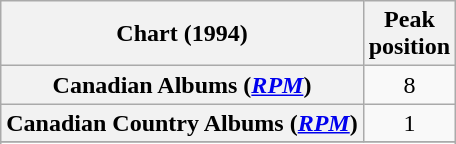<table class="wikitable sortable plainrowheaders" style="text-align:center">
<tr>
<th scope="col">Chart (1994)</th>
<th scope="col">Peak<br>position</th>
</tr>
<tr>
<th scope="row">Canadian Albums (<em><a href='#'>RPM</a></em>)</th>
<td>8</td>
</tr>
<tr>
<th scope="row">Canadian Country Albums (<em><a href='#'>RPM</a></em>)</th>
<td>1</td>
</tr>
<tr>
</tr>
<tr>
</tr>
</table>
